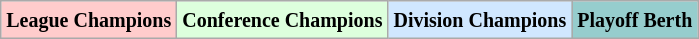<table class="wikitable">
<tr>
<td bgcolor="#FFCCCC"><small><strong>League Champions</strong> </small></td>
<td bgcolor="#ddffdd"><small><strong>Conference Champions</strong></small></td>
<td bgcolor="#D0E7FF"><small><strong>Division Champions</strong></small></td>
<td bgcolor="#96CDCD"><small><strong>Playoff Berth</strong></small></td>
</tr>
</table>
